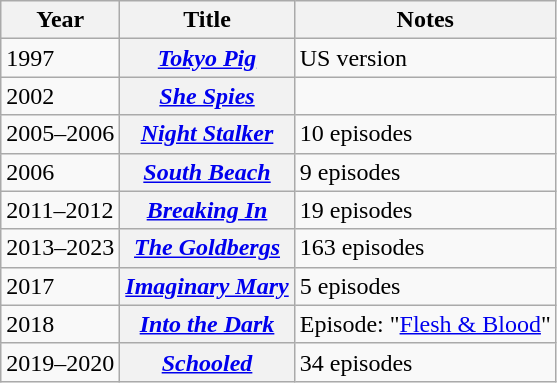<table class="wikitable plainrowheaders">
<tr>
<th>Year</th>
<th>Title</th>
<th>Notes</th>
</tr>
<tr>
<td>1997</td>
<th scope="row" style="text-align:center;"><em><a href='#'>Tokyo Pig</a></em></th>
<td>US version</td>
</tr>
<tr>
<td>2002</td>
<th scope="row" style="text-align:center;"><em><a href='#'>She Spies</a></em></th>
<td></td>
</tr>
<tr>
<td>2005–2006</td>
<th scope="row" style="text-align:center;"><em><a href='#'>Night Stalker</a></em></th>
<td>10 episodes</td>
</tr>
<tr>
<td>2006</td>
<th scope="row" style="text-align:center;"><em><a href='#'>South Beach</a></em></th>
<td>9 episodes</td>
</tr>
<tr>
<td>2011–2012</td>
<th scope="row" style="text-align:center;"><em><a href='#'>Breaking In</a></em></th>
<td>19 episodes</td>
</tr>
<tr>
<td>2013–2023</td>
<th scope="row" style="text-align:center;"><em><a href='#'>The Goldbergs</a></em></th>
<td>163 episodes</td>
</tr>
<tr>
<td>2017</td>
<th scope="row" style="text-align:center;"><em><a href='#'>Imaginary Mary</a></em></th>
<td>5 episodes</td>
</tr>
<tr>
<td>2018</td>
<th scope="row" style="text-align:center;"><em><a href='#'>Into the Dark</a></em></th>
<td>Episode: "<a href='#'>Flesh & Blood</a>"</td>
</tr>
<tr>
<td>2019–2020</td>
<th scope="row" style="text-align:center;"><em><a href='#'>Schooled</a></em></th>
<td>34 episodes</td>
</tr>
</table>
